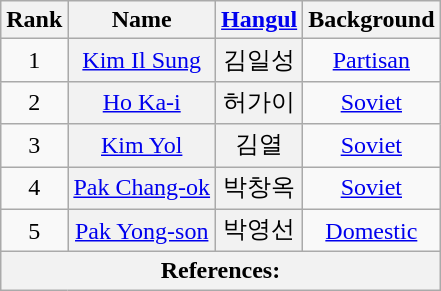<table class="wikitable sortable">
<tr>
<th scope="col">Rank<br></th>
<th scope="col">Name</th>
<th class="unsortable"><a href='#'>Hangul</a></th>
<th>Background</th>
</tr>
<tr>
<td align="center">1</td>
<th align="center" scope="row" style="font-weight:normal;"><a href='#'>Kim Il Sung</a></th>
<th align="center" scope="row" style="font-weight:normal;">김일성</th>
<td align="center"><a href='#'>Partisan</a></td>
</tr>
<tr>
<td align="center">2</td>
<th align="center" scope="row" style="font-weight:normal;"><a href='#'>Ho Ka-i</a></th>
<th align="center" scope="row" style="font-weight:normal;">허가이</th>
<td align="center"><a href='#'>Soviet</a></td>
</tr>
<tr>
<td align="center">3</td>
<th align="center" scope="row" style="font-weight:normal;"><a href='#'>Kim Yol</a></th>
<th align="center" scope="row" style="font-weight:normal;">김열</th>
<td align="center"><a href='#'>Soviet</a></td>
</tr>
<tr>
<td align="center">4</td>
<th align="center" scope="row" style="font-weight:normal;"><a href='#'>Pak Chang-ok</a></th>
<th align="center" scope="row" style="font-weight:normal;">박창옥</th>
<td align="center"><a href='#'>Soviet</a></td>
</tr>
<tr>
<td align="center">5</td>
<th align="center" scope="row" style="font-weight:normal;"><a href='#'>Pak Yong-son</a></th>
<th align="center" scope="row" style="font-weight:normal;">박영선</th>
<td align="center"><a href='#'>Domestic</a></td>
</tr>
<tr>
<th colspan="8" unsortable><strong>References:</strong><br></th>
</tr>
</table>
